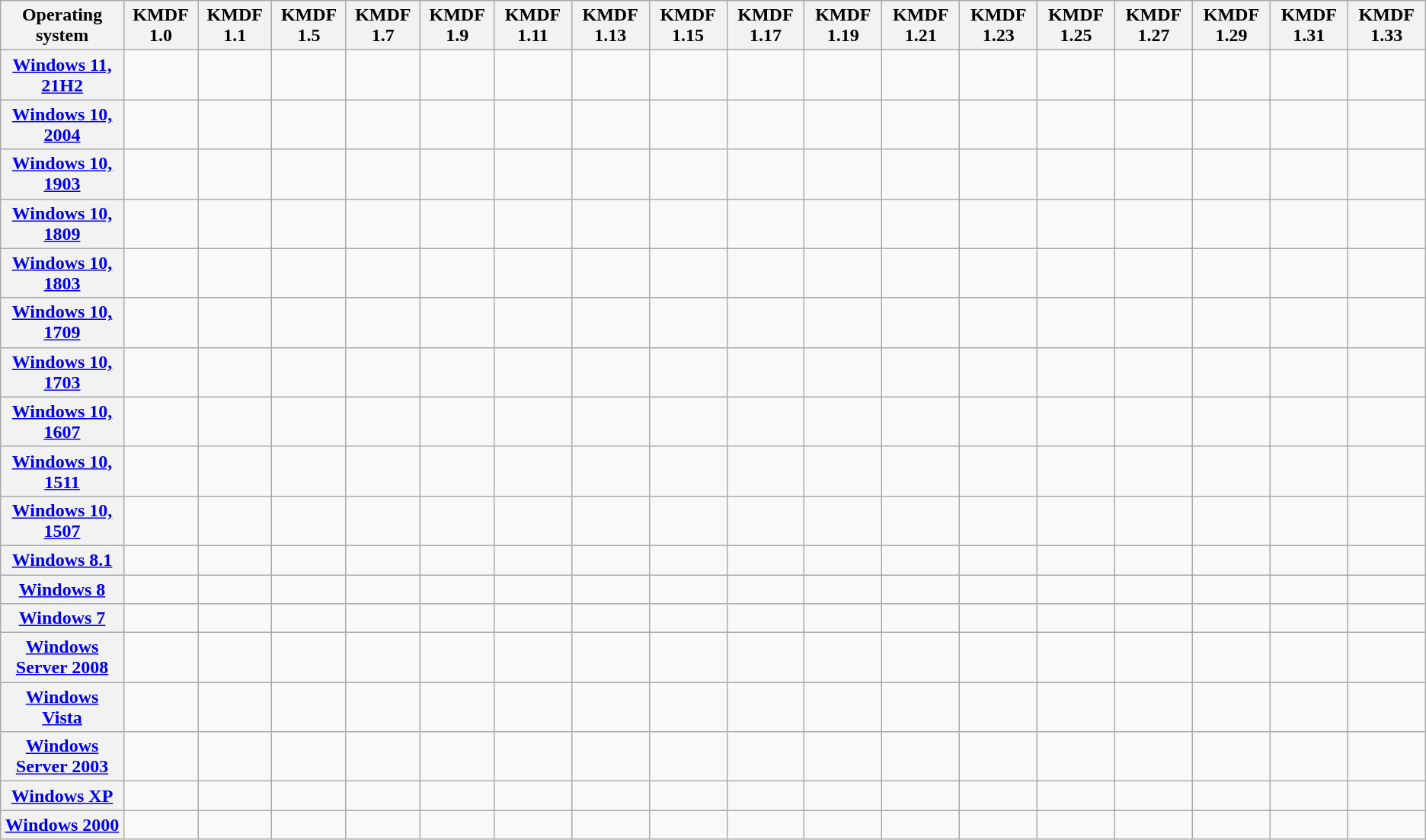<table class="wikitable">
<tr>
<th>Operating system</th>
<th>KMDF 1.0</th>
<th>KMDF 1.1</th>
<th>KMDF 1.5</th>
<th>KMDF 1.7</th>
<th>KMDF 1.9</th>
<th>KMDF 1.11</th>
<th>KMDF 1.13</th>
<th>KMDF 1.15</th>
<th>KMDF 1.17</th>
<th>KMDF 1.19</th>
<th>KMDF 1.21</th>
<th>KMDF 1.23</th>
<th>KMDF 1.25</th>
<th>KMDF 1.27</th>
<th>KMDF 1.29</th>
<th>KMDF 1.31</th>
<th>KMDF 1.33</th>
</tr>
<tr>
<th><a href='#'>Windows 11, 21H2</a></th>
<td></td>
<td></td>
<td></td>
<td></td>
<td></td>
<td></td>
<td></td>
<td></td>
<td></td>
<td></td>
<td></td>
<td></td>
<td></td>
<td></td>
<td></td>
<td></td>
<td></td>
</tr>
<tr>
<th><a href='#'>Windows 10, 2004</a></th>
<td></td>
<td></td>
<td></td>
<td></td>
<td></td>
<td></td>
<td></td>
<td></td>
<td></td>
<td></td>
<td></td>
<td></td>
<td></td>
<td></td>
<td></td>
<td></td>
<td></td>
</tr>
<tr>
<th><a href='#'>Windows 10, 1903</a></th>
<td></td>
<td></td>
<td></td>
<td></td>
<td></td>
<td></td>
<td></td>
<td></td>
<td></td>
<td></td>
<td></td>
<td></td>
<td></td>
<td></td>
<td></td>
<td></td>
<td></td>
</tr>
<tr>
<th><a href='#'>Windows 10, 1809</a></th>
<td></td>
<td></td>
<td></td>
<td></td>
<td></td>
<td></td>
<td></td>
<td></td>
<td></td>
<td></td>
<td></td>
<td></td>
<td></td>
<td></td>
<td></td>
<td></td>
<td></td>
</tr>
<tr>
<th><a href='#'>Windows 10, 1803</a></th>
<td></td>
<td></td>
<td></td>
<td></td>
<td></td>
<td></td>
<td></td>
<td></td>
<td></td>
<td></td>
<td></td>
<td></td>
<td></td>
<td></td>
<td></td>
<td></td>
<td></td>
</tr>
<tr>
<th><a href='#'>Windows 10, 1709</a></th>
<td></td>
<td></td>
<td></td>
<td></td>
<td></td>
<td></td>
<td></td>
<td></td>
<td></td>
<td></td>
<td></td>
<td></td>
<td></td>
<td></td>
<td></td>
<td></td>
<td></td>
</tr>
<tr>
<th><a href='#'>Windows 10, 1703</a></th>
<td></td>
<td></td>
<td></td>
<td></td>
<td></td>
<td></td>
<td></td>
<td></td>
<td></td>
<td></td>
<td></td>
<td></td>
<td></td>
<td></td>
<td></td>
<td></td>
<td></td>
</tr>
<tr>
<th><a href='#'>Windows 10, 1607</a></th>
<td></td>
<td></td>
<td></td>
<td></td>
<td></td>
<td></td>
<td></td>
<td></td>
<td></td>
<td></td>
<td></td>
<td></td>
<td></td>
<td></td>
<td></td>
<td></td>
<td></td>
</tr>
<tr>
<th><a href='#'>Windows 10, 1511</a></th>
<td></td>
<td></td>
<td></td>
<td></td>
<td></td>
<td></td>
<td></td>
<td></td>
<td></td>
<td></td>
<td></td>
<td></td>
<td></td>
<td></td>
<td></td>
<td></td>
<td></td>
</tr>
<tr>
<th><a href='#'>Windows 10, 1507</a></th>
<td></td>
<td></td>
<td></td>
<td></td>
<td></td>
<td></td>
<td></td>
<td></td>
<td></td>
<td></td>
<td></td>
<td></td>
<td></td>
<td></td>
<td></td>
<td></td>
<td></td>
</tr>
<tr>
<th><a href='#'>Windows 8.1</a></th>
<td></td>
<td></td>
<td></td>
<td></td>
<td></td>
<td></td>
<td></td>
<td></td>
<td></td>
<td></td>
<td></td>
<td></td>
<td></td>
<td></td>
<td></td>
<td></td>
<td></td>
</tr>
<tr>
<th><a href='#'>Windows 8</a></th>
<td></td>
<td></td>
<td></td>
<td></td>
<td></td>
<td></td>
<td></td>
<td></td>
<td></td>
<td></td>
<td></td>
<td></td>
<td></td>
<td></td>
<td></td>
<td></td>
<td></td>
</tr>
<tr>
<th><a href='#'>Windows 7</a></th>
<td></td>
<td></td>
<td></td>
<td></td>
<td></td>
<td></td>
<td></td>
<td></td>
<td></td>
<td></td>
<td></td>
<td></td>
<td></td>
<td></td>
<td></td>
<td></td>
<td></td>
</tr>
<tr>
<th><a href='#'>Windows Server 2008</a></th>
<td></td>
<td></td>
<td></td>
<td></td>
<td></td>
<td></td>
<td></td>
<td></td>
<td></td>
<td></td>
<td></td>
<td></td>
<td></td>
<td></td>
<td></td>
<td></td>
<td></td>
</tr>
<tr>
<th><a href='#'>Windows Vista</a></th>
<td></td>
<td></td>
<td></td>
<td></td>
<td></td>
<td></td>
<td></td>
<td></td>
<td></td>
<td></td>
<td></td>
<td></td>
<td></td>
<td></td>
<td></td>
<td></td>
<td></td>
</tr>
<tr>
<th><a href='#'>Windows Server 2003</a></th>
<td></td>
<td></td>
<td></td>
<td></td>
<td></td>
<td></td>
<td></td>
<td></td>
<td></td>
<td></td>
<td></td>
<td></td>
<td></td>
<td></td>
<td></td>
<td></td>
<td></td>
</tr>
<tr>
<th><a href='#'>Windows XP</a></th>
<td></td>
<td></td>
<td></td>
<td></td>
<td></td>
<td></td>
<td></td>
<td></td>
<td></td>
<td></td>
<td></td>
<td></td>
<td></td>
<td></td>
<td></td>
<td></td>
<td></td>
</tr>
<tr>
<th><a href='#'>Windows 2000</a></th>
<td></td>
<td></td>
<td></td>
<td></td>
<td></td>
<td></td>
<td></td>
<td></td>
<td></td>
<td></td>
<td></td>
<td></td>
<td></td>
<td></td>
<td></td>
<td></td>
<td></td>
</tr>
</table>
